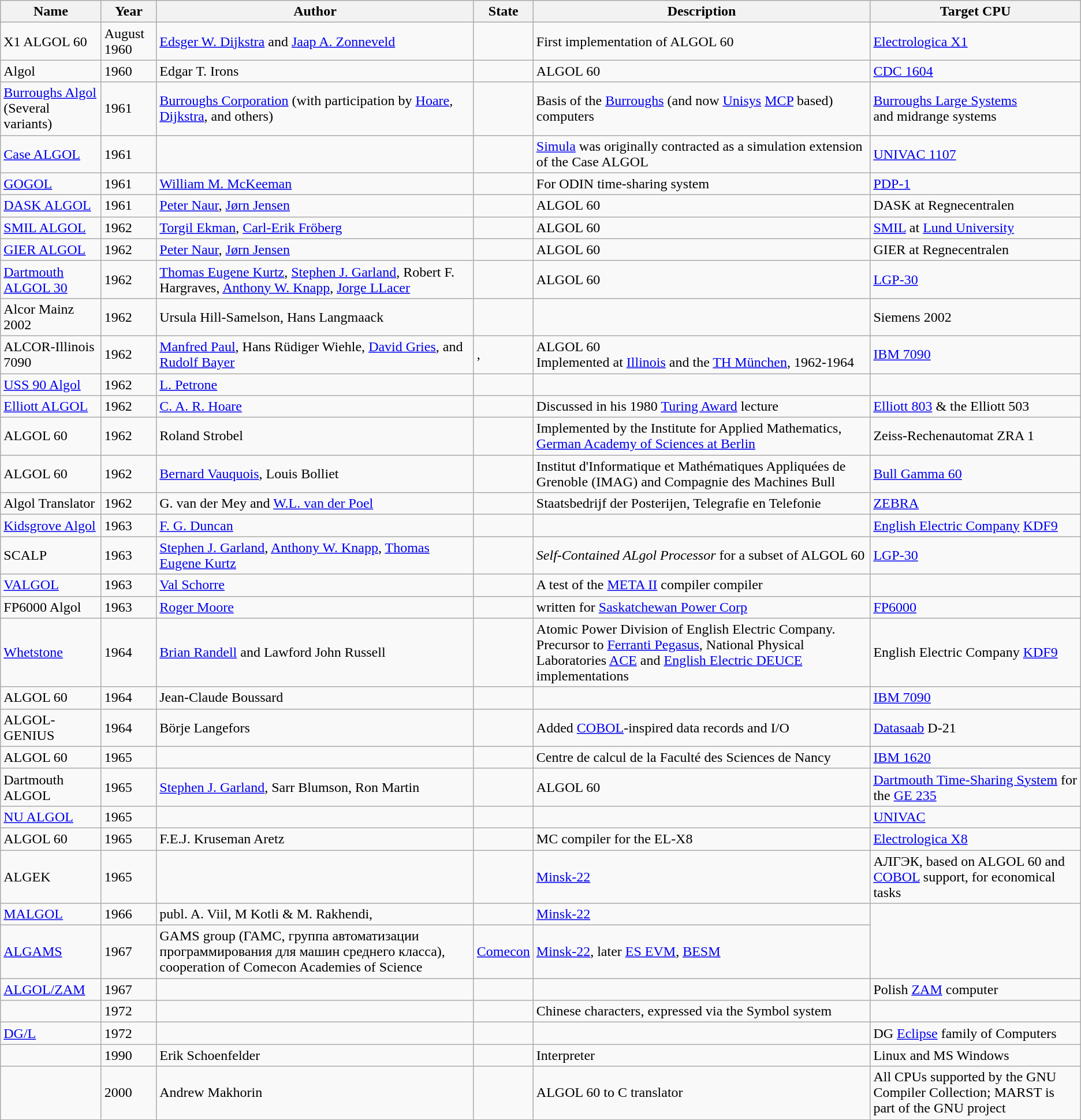<table class="wikitable" style="border-collapse: collapse;">
<tr>
<th>Name</th>
<th>Year</th>
<th>Author</th>
<th>State</th>
<th>Description</th>
<th>Target CPU</th>
</tr>
<tr>
<td>X1 ALGOL 60</td>
<td>August 1960</td>
<td><a href='#'>Edsger W. Dijkstra</a> and <a href='#'>Jaap A. Zonneveld</a></td>
<td></td>
<td>First implementation of ALGOL 60</td>
<td><a href='#'>Electrologica X1</a></td>
</tr>
<tr>
<td>Algol</td>
<td>1960</td>
<td>Edgar T. Irons</td>
<td></td>
<td>ALGOL 60</td>
<td><a href='#'>CDC 1604</a></td>
</tr>
<tr>
<td><a href='#'>Burroughs Algol</a><br>(Several variants)</td>
<td>1961</td>
<td><a href='#'>Burroughs Corporation</a> (with participation by <a href='#'>Hoare</a>, <a href='#'>Dijkstra</a>, and others)</td>
<td></td>
<td>Basis of the <a href='#'>Burroughs</a> (and now <a href='#'>Unisys</a> <a href='#'>MCP</a> based) computers</td>
<td><a href='#'>Burroughs Large Systems</a><br>and midrange systems</td>
</tr>
<tr>
<td><a href='#'>Case ALGOL</a></td>
<td>1961</td>
<td></td>
<td></td>
<td><a href='#'>Simula</a> was originally contracted as a simulation extension of the Case ALGOL</td>
<td><a href='#'>UNIVAC 1107</a></td>
</tr>
<tr>
<td><a href='#'>GOGOL</a></td>
<td>1961</td>
<td><a href='#'>William M. McKeeman</a></td>
<td></td>
<td>For ODIN time-sharing system</td>
<td><a href='#'>PDP-1</a></td>
</tr>
<tr>
<td><a href='#'>DASK ALGOL</a></td>
<td>1961</td>
<td><a href='#'>Peter Naur</a>, <a href='#'>Jørn Jensen</a></td>
<td></td>
<td>ALGOL 60</td>
<td>DASK at Regnecentralen</td>
</tr>
<tr>
<td><a href='#'>SMIL ALGOL</a></td>
<td>1962</td>
<td><a href='#'>Torgil Ekman</a>, <a href='#'>Carl-Erik Fröberg</a></td>
<td></td>
<td>ALGOL 60</td>
<td><a href='#'>SMIL</a> at <a href='#'>Lund University</a></td>
</tr>
<tr>
<td><a href='#'>GIER ALGOL</a></td>
<td>1962</td>
<td><a href='#'>Peter Naur</a>, <a href='#'>Jørn Jensen</a></td>
<td></td>
<td>ALGOL 60</td>
<td>GIER at Regnecentralen</td>
</tr>
<tr>
<td><a href='#'>Dartmouth ALGOL 30</a></td>
<td>1962</td>
<td><a href='#'>Thomas Eugene Kurtz</a>, <a href='#'>Stephen J. Garland</a>, Robert F. Hargraves, <a href='#'>Anthony W. Knapp</a>, <a href='#'>Jorge LLacer</a></td>
<td></td>
<td>ALGOL 60</td>
<td><a href='#'>LGP-30</a></td>
</tr>
<tr>
<td>Alcor Mainz 2002</td>
<td>1962</td>
<td>Ursula Hill-Samelson, Hans Langmaack</td>
<td></td>
<td></td>
<td>Siemens 2002</td>
</tr>
<tr>
<td>ALCOR-Illinois 7090</td>
<td>1962<br></td>
<td><a href='#'>Manfred Paul</a>, Hans Rüdiger Wiehle, <a href='#'>David Gries</a>, and <a href='#'>Rudolf Bayer</a></td>
<td>, </td>
<td>ALGOL 60<br>Implemented at <a href='#'>Illinois</a> and the <a href='#'>TH München</a>, 1962-1964</td>
<td><a href='#'>IBM 7090</a></td>
</tr>
<tr>
<td><a href='#'>USS 90 Algol</a></td>
<td>1962</td>
<td><a href='#'>L. Petrone</a></td>
<td></td>
<td></td>
</tr>
<tr>
<td><a href='#'>Elliott ALGOL</a></td>
<td>1962</td>
<td><a href='#'>C. A. R. Hoare</a></td>
<td></td>
<td>Discussed in his 1980 <a href='#'>Turing Award</a> lecture</td>
<td><a href='#'>Elliott 803</a> & the Elliott 503</td>
</tr>
<tr>
<td>ALGOL 60</td>
<td>1962</td>
<td>Roland Strobel</td>
<td></td>
<td>Implemented by the Institute for Applied Mathematics, <a href='#'>German Academy of Sciences at Berlin</a></td>
<td>Zeiss-Rechenautomat ZRA 1</td>
</tr>
<tr>
<td>ALGOL 60</td>
<td>1962</td>
<td><a href='#'>Bernard Vauquois</a>, Louis Bolliet</td>
<td></td>
<td>Institut d'Informatique et Mathématiques Appliquées de Grenoble (IMAG) and Compagnie des Machines Bull</td>
<td><a href='#'>Bull Gamma 60</a></td>
</tr>
<tr>
<td>Algol Translator</td>
<td>1962</td>
<td>G. van der Mey and <a href='#'>W.L. van der Poel</a></td>
<td></td>
<td>Staatsbedrijf der Posterijen, Telegrafie en Telefonie</td>
<td><a href='#'>ZEBRA</a></td>
</tr>
<tr>
<td><a href='#'>Kidsgrove Algol</a></td>
<td>1963</td>
<td><a href='#'>F. G. Duncan</a></td>
<td></td>
<td></td>
<td><a href='#'>English Electric Company</a> <a href='#'>KDF9</a></td>
</tr>
<tr>
<td>SCALP</td>
<td>1963</td>
<td><a href='#'>Stephen J. Garland</a>, <a href='#'>Anthony W. Knapp</a>, <a href='#'>Thomas Eugene Kurtz</a></td>
<td></td>
<td><em>Self-Contained ALgol Processor</em> for a subset of ALGOL 60</td>
<td><a href='#'>LGP-30</a></td>
</tr>
<tr>
<td><a href='#'>VALGOL</a></td>
<td>1963</td>
<td><a href='#'>Val Schorre</a></td>
<td></td>
<td>A test of the <a href='#'>META II</a> compiler compiler</td>
</tr>
<tr>
<td>FP6000 Algol</td>
<td>1963</td>
<td><a href='#'>Roger Moore</a></td>
<td></td>
<td>written for <a href='#'>Saskatchewan Power Corp</a></td>
<td><a href='#'>FP6000</a></td>
</tr>
<tr>
<td><a href='#'>Whetstone</a></td>
<td>1964</td>
<td><a href='#'>Brian Randell</a> and Lawford John Russell</td>
<td></td>
<td>Atomic Power Division of English Electric Company. Precursor to <a href='#'>Ferranti Pegasus</a>, National Physical Laboratories <a href='#'>ACE</a> and <a href='#'>English Electric DEUCE</a> implementations</td>
<td>English Electric Company <a href='#'>KDF9</a></td>
</tr>
<tr>
<td>ALGOL 60</td>
<td>1964</td>
<td>Jean-Claude Boussard</td>
<td></td>
<td></td>
<td><a href='#'>IBM 7090</a></td>
</tr>
<tr>
<td>ALGOL-GENIUS</td>
<td>1964</td>
<td>Börje Langefors</td>
<td></td>
<td>Added <a href='#'>COBOL</a>-inspired data records and I/O</td>
<td><a href='#'>Datasaab</a> D-21</td>
</tr>
<tr>
<td>ALGOL 60</td>
<td>1965</td>
<td></td>
<td></td>
<td>Centre de calcul de la Faculté des Sciences de Nancy</td>
<td><a href='#'>IBM 1620</a></td>
</tr>
<tr>
<td>Dartmouth ALGOL</td>
<td>1965</td>
<td><a href='#'>Stephen J. Garland</a>, Sarr Blumson, Ron Martin</td>
<td></td>
<td>ALGOL 60</td>
<td><a href='#'>Dartmouth Time-Sharing System</a> for the <a href='#'>GE 235</a></td>
</tr>
<tr>
<td><a href='#'>NU ALGOL</a></td>
<td>1965</td>
<td></td>
<td></td>
<td></td>
<td><a href='#'>UNIVAC</a></td>
</tr>
<tr>
<td>ALGOL 60</td>
<td>1965</td>
<td>F.E.J. Kruseman Aretz</td>
<td></td>
<td>MC compiler for the EL-X8</td>
<td><a href='#'>Electrologica X8</a></td>
</tr>
<tr>
<td>ALGEK</td>
<td>1965</td>
<td></td>
<td></td>
<td><a href='#'>Minsk-22</a></td>
<td>АЛГЭК, based on ALGOL 60 and <a href='#'>COBOL</a> support, for economical tasks</td>
</tr>
<tr>
<td><a href='#'>MALGOL</a></td>
<td>1966</td>
<td>publ. A. Viil, M Kotli & M. Rakhendi,</td>
<td></td>
<td><a href='#'>Minsk-22</a></td>
</tr>
<tr>
<td><a href='#'>ALGAMS</a></td>
<td>1967</td>
<td>GAMS group (ГАМС, группа автоматизации программирования для машин среднего класса), cooperation of Comecon Academies of Science</td>
<td><a href='#'>Comecon</a></td>
<td><a href='#'>Minsk-22</a>, later <a href='#'>ES EVM</a>, <a href='#'>BESM</a></td>
</tr>
<tr>
<td><a href='#'>ALGOL/ZAM</a></td>
<td>1967</td>
<td></td>
<td></td>
<td></td>
<td>Polish <a href='#'>ZAM</a> computer</td>
</tr>
<tr>
<td></td>
<td>1972</td>
<td></td>
<td></td>
<td>Chinese characters, expressed via the Symbol system</td>
</tr>
<tr>
<td><a href='#'>DG/L</a></td>
<td>1972</td>
<td></td>
<td></td>
<td></td>
<td>DG <a href='#'>Eclipse</a> family of Computers</td>
</tr>
<tr>
<td></td>
<td>1990</td>
<td>Erik Schoenfelder</td>
<td></td>
<td>Interpreter</td>
<td>Linux and MS Windows</td>
</tr>
<tr>
<td></td>
<td>2000</td>
<td>Andrew Makhorin</td>
<td></td>
<td>ALGOL 60 to C translator</td>
<td>All CPUs supported by the GNU Compiler Collection; MARST is part of the GNU project</td>
</tr>
</table>
